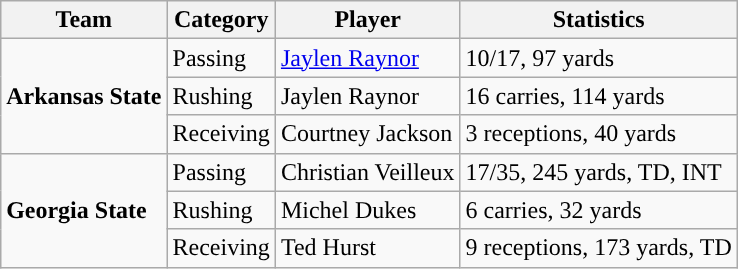<table class="wikitable" style="float: right;">
<tr>
<th>Team</th>
<th>Category</th>
<th>Player</th>
<th>Statistics</th>
</tr>
<tr>
<td rowspan=3><strong>Arkansas State</strong></td>
<td>Passing</td>
<td><a href='#'>Jaylen Raynor</a></td>
<td>10/17, 97 yards</td>
</tr>
<tr>
<td>Rushing</td>
<td>Jaylen Raynor</td>
<td>16 carries, 114 yards</td>
</tr>
<tr>
<td>Receiving</td>
<td>Courtney Jackson</td>
<td>3 receptions, 40 yards</td>
</tr>
<tr>
<td rowspan=3><strong>Georgia State</strong></td>
<td>Passing</td>
<td>Christian Veilleux</td>
<td>17/35, 245 yards, TD, INT</td>
</tr>
<tr>
<td>Rushing</td>
<td>Michel Dukes</td>
<td>6 carries, 32 yards</td>
</tr>
<tr>
<td>Receiving</td>
<td>Ted Hurst</td>
<td>9 receptions, 173 yards, TD</td>
</tr>
</table>
